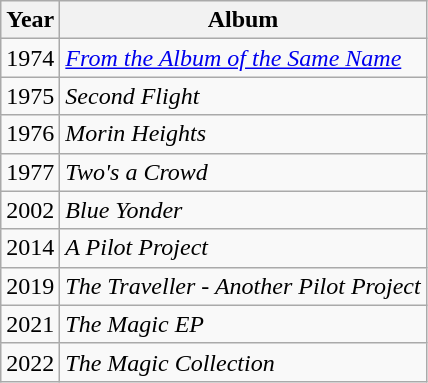<table class="wikitable">
<tr>
<th>Year</th>
<th>Album</th>
</tr>
<tr>
<td>1974</td>
<td><em><a href='#'>From the Album of the Same Name</a></em></td>
</tr>
<tr>
<td>1975</td>
<td><em>Second Flight</em></td>
</tr>
<tr>
<td>1976</td>
<td><em>Morin Heights</em></td>
</tr>
<tr>
<td>1977</td>
<td><em>Two's a Crowd</em></td>
</tr>
<tr>
<td>2002</td>
<td><em>Blue Yonder</em></td>
</tr>
<tr>
<td>2014</td>
<td><em>A Pilot Project</em></td>
</tr>
<tr>
<td>2019</td>
<td><em>The Traveller - Another Pilot Project</em></td>
</tr>
<tr>
<td>2021</td>
<td><em>The Magic EP</em></td>
</tr>
<tr>
<td>2022</td>
<td><em>The Magic Collection</em></td>
</tr>
</table>
